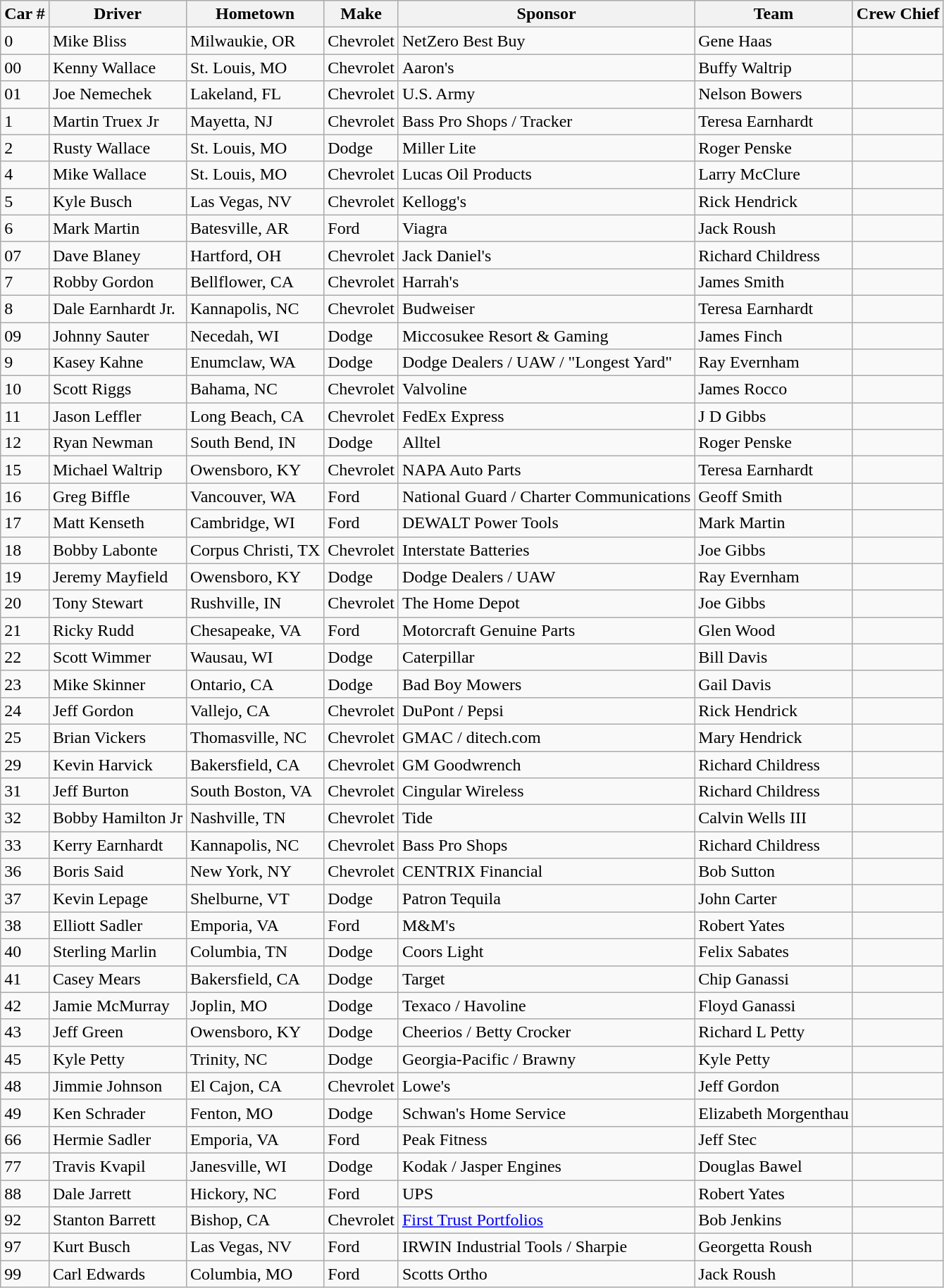<table class="wikitable">
<tr>
<th colspan="1" rowspan="1">Car #</th>
<th colspan="1" rowspan="1"><abbr>Driver</abbr></th>
<th colspan="1" rowspan="1"><abbr>Hometown</abbr></th>
<th colspan="1" rowspan="1"><abbr>Make</abbr></th>
<th colspan="1" rowspan="1"><abbr>Sponsor</abbr></th>
<th colspan="1" rowspan="1"><abbr>Team</abbr></th>
<th colspan="1" rowspan="1"><abbr>Crew Chief</abbr></th>
</tr>
<tr>
<td>0</td>
<td>Mike Bliss</td>
<td>Milwaukie, OR</td>
<td>Chevrolet</td>
<td>NetZero Best Buy</td>
<td>Gene Haas</td>
<td></td>
</tr>
<tr>
<td>00</td>
<td>Kenny Wallace</td>
<td>St. Louis, MO</td>
<td>Chevrolet</td>
<td>Aaron's</td>
<td>Buffy Waltrip</td>
<td></td>
</tr>
<tr>
<td>01</td>
<td>Joe Nemechek</td>
<td>Lakeland, FL</td>
<td>Chevrolet</td>
<td>U.S. Army</td>
<td>Nelson Bowers</td>
<td></td>
</tr>
<tr>
<td>1</td>
<td>Martin Truex Jr</td>
<td>Mayetta, NJ</td>
<td>Chevrolet</td>
<td>Bass Pro Shops / Tracker</td>
<td>Teresa Earnhardt</td>
<td></td>
</tr>
<tr>
<td>2</td>
<td>Rusty Wallace</td>
<td>St. Louis, MO</td>
<td>Dodge</td>
<td>Miller Lite</td>
<td>Roger Penske</td>
<td></td>
</tr>
<tr>
<td>4</td>
<td>Mike Wallace</td>
<td>St. Louis, MO</td>
<td>Chevrolet</td>
<td>Lucas Oil Products</td>
<td>Larry McClure</td>
<td></td>
</tr>
<tr>
<td>5</td>
<td>Kyle Busch</td>
<td>Las Vegas, NV</td>
<td>Chevrolet</td>
<td>Kellogg's</td>
<td>Rick Hendrick</td>
<td></td>
</tr>
<tr>
<td>6</td>
<td>Mark Martin</td>
<td>Batesville, AR</td>
<td>Ford</td>
<td>Viagra</td>
<td>Jack Roush</td>
<td></td>
</tr>
<tr>
<td>07</td>
<td>Dave Blaney</td>
<td>Hartford, OH</td>
<td>Chevrolet</td>
<td>Jack Daniel's</td>
<td>Richard Childress</td>
<td></td>
</tr>
<tr>
<td>7</td>
<td>Robby Gordon</td>
<td>Bellflower, CA</td>
<td>Chevrolet</td>
<td>Harrah's</td>
<td>James Smith</td>
<td></td>
</tr>
<tr>
<td>8</td>
<td>Dale Earnhardt Jr.</td>
<td>Kannapolis, NC</td>
<td>Chevrolet</td>
<td>Budweiser</td>
<td>Teresa Earnhardt</td>
<td></td>
</tr>
<tr>
<td>09</td>
<td>Johnny Sauter</td>
<td>Necedah, WI</td>
<td>Dodge</td>
<td>Miccosukee Resort & Gaming</td>
<td>James Finch</td>
<td></td>
</tr>
<tr>
<td>9</td>
<td>Kasey Kahne</td>
<td>Enumclaw, WA</td>
<td>Dodge</td>
<td>Dodge Dealers / UAW / "Longest Yard"</td>
<td>Ray Evernham</td>
<td></td>
</tr>
<tr>
<td>10</td>
<td>Scott Riggs</td>
<td>Bahama, NC</td>
<td>Chevrolet</td>
<td>Valvoline</td>
<td>James Rocco</td>
<td></td>
</tr>
<tr>
<td>11</td>
<td>Jason Leffler</td>
<td>Long Beach, CA</td>
<td>Chevrolet</td>
<td>FedEx Express</td>
<td>J D Gibbs</td>
<td></td>
</tr>
<tr>
<td>12</td>
<td>Ryan Newman</td>
<td>South Bend, IN</td>
<td>Dodge</td>
<td>Alltel</td>
<td>Roger Penske</td>
<td></td>
</tr>
<tr>
<td>15</td>
<td>Michael Waltrip</td>
<td>Owensboro, KY</td>
<td>Chevrolet</td>
<td>NAPA Auto Parts</td>
<td>Teresa Earnhardt</td>
<td></td>
</tr>
<tr>
<td>16</td>
<td>Greg Biffle</td>
<td>Vancouver, WA</td>
<td>Ford</td>
<td>National Guard / Charter Communications</td>
<td>Geoff Smith</td>
<td></td>
</tr>
<tr>
<td>17</td>
<td>Matt Kenseth</td>
<td>Cambridge, WI</td>
<td>Ford</td>
<td>DEWALT Power Tools</td>
<td>Mark Martin</td>
<td></td>
</tr>
<tr>
<td>18</td>
<td>Bobby Labonte</td>
<td>Corpus Christi, TX</td>
<td>Chevrolet</td>
<td>Interstate Batteries</td>
<td>Joe Gibbs</td>
<td></td>
</tr>
<tr>
<td>19</td>
<td>Jeremy Mayfield</td>
<td>Owensboro, KY</td>
<td>Dodge</td>
<td>Dodge Dealers / UAW</td>
<td>Ray Evernham</td>
<td></td>
</tr>
<tr>
<td>20</td>
<td>Tony Stewart</td>
<td>Rushville, IN</td>
<td>Chevrolet</td>
<td>The Home Depot</td>
<td>Joe Gibbs</td>
<td></td>
</tr>
<tr>
<td>21</td>
<td>Ricky Rudd</td>
<td>Chesapeake, VA</td>
<td>Ford</td>
<td>Motorcraft Genuine Parts</td>
<td>Glen Wood</td>
<td></td>
</tr>
<tr>
<td>22</td>
<td>Scott Wimmer</td>
<td>Wausau, WI</td>
<td>Dodge</td>
<td>Caterpillar</td>
<td>Bill Davis</td>
<td></td>
</tr>
<tr>
<td>23</td>
<td>Mike Skinner</td>
<td>Ontario, CA</td>
<td>Dodge</td>
<td>Bad Boy Mowers</td>
<td>Gail Davis</td>
<td></td>
</tr>
<tr>
<td>24</td>
<td>Jeff Gordon</td>
<td>Vallejo, CA</td>
<td>Chevrolet</td>
<td>DuPont / Pepsi</td>
<td>Rick Hendrick</td>
<td></td>
</tr>
<tr>
<td>25</td>
<td>Brian Vickers</td>
<td>Thomasville, NC</td>
<td>Chevrolet</td>
<td>GMAC / ditech.com</td>
<td>Mary Hendrick</td>
<td></td>
</tr>
<tr>
<td>29</td>
<td>Kevin Harvick</td>
<td>Bakersfield, CA</td>
<td>Chevrolet</td>
<td>GM Goodwrench</td>
<td>Richard Childress</td>
<td></td>
</tr>
<tr>
<td>31</td>
<td>Jeff Burton</td>
<td>South Boston, VA</td>
<td>Chevrolet</td>
<td>Cingular Wireless</td>
<td>Richard Childress</td>
<td></td>
</tr>
<tr>
<td>32</td>
<td>Bobby Hamilton Jr</td>
<td>Nashville, TN</td>
<td>Chevrolet</td>
<td>Tide</td>
<td>Calvin Wells III</td>
<td></td>
</tr>
<tr>
<td>33</td>
<td>Kerry Earnhardt</td>
<td>Kannapolis, NC</td>
<td>Chevrolet</td>
<td>Bass Pro Shops</td>
<td>Richard Childress</td>
<td></td>
</tr>
<tr>
<td>36</td>
<td>Boris Said</td>
<td>New York, NY</td>
<td>Chevrolet</td>
<td>CENTRIX Financial</td>
<td>Bob Sutton</td>
<td></td>
</tr>
<tr>
<td>37</td>
<td>Kevin Lepage</td>
<td>Shelburne, VT</td>
<td>Dodge</td>
<td>Patron Tequila</td>
<td>John Carter</td>
<td></td>
</tr>
<tr>
<td>38</td>
<td>Elliott Sadler</td>
<td>Emporia, VA</td>
<td>Ford</td>
<td>M&M's</td>
<td>Robert Yates</td>
<td></td>
</tr>
<tr>
<td>40</td>
<td>Sterling Marlin</td>
<td>Columbia, TN</td>
<td>Dodge</td>
<td>Coors Light</td>
<td>Felix Sabates</td>
<td></td>
</tr>
<tr>
<td>41</td>
<td>Casey Mears</td>
<td>Bakersfield, CA</td>
<td>Dodge</td>
<td>Target</td>
<td>Chip Ganassi</td>
<td></td>
</tr>
<tr>
<td>42</td>
<td>Jamie McMurray</td>
<td>Joplin, MO</td>
<td>Dodge</td>
<td>Texaco / Havoline</td>
<td>Floyd Ganassi</td>
<td></td>
</tr>
<tr>
<td>43</td>
<td>Jeff Green</td>
<td>Owensboro, KY</td>
<td>Dodge</td>
<td>Cheerios / Betty Crocker</td>
<td>Richard L Petty</td>
<td></td>
</tr>
<tr>
<td>45</td>
<td>Kyle Petty</td>
<td>Trinity, NC</td>
<td>Dodge</td>
<td>Georgia-Pacific / Brawny</td>
<td>Kyle Petty</td>
<td></td>
</tr>
<tr>
<td>48</td>
<td>Jimmie Johnson</td>
<td>El Cajon, CA</td>
<td>Chevrolet</td>
<td>Lowe's</td>
<td>Jeff Gordon</td>
<td></td>
</tr>
<tr>
<td>49</td>
<td>Ken Schrader</td>
<td>Fenton, MO</td>
<td>Dodge</td>
<td>Schwan's Home Service</td>
<td>Elizabeth Morgenthau</td>
<td></td>
</tr>
<tr>
<td>66</td>
<td>Hermie Sadler</td>
<td>Emporia, VA</td>
<td>Ford</td>
<td>Peak Fitness</td>
<td>Jeff Stec</td>
<td></td>
</tr>
<tr>
<td>77</td>
<td>Travis Kvapil</td>
<td>Janesville, WI</td>
<td>Dodge</td>
<td>Kodak / Jasper Engines</td>
<td>Douglas Bawel</td>
<td></td>
</tr>
<tr>
<td>88</td>
<td>Dale Jarrett</td>
<td>Hickory, NC</td>
<td>Ford</td>
<td>UPS</td>
<td>Robert Yates</td>
<td></td>
</tr>
<tr>
<td>92</td>
<td>Stanton Barrett</td>
<td>Bishop, CA</td>
<td>Chevrolet</td>
<td><a href='#'>First Trust Portfolios</a></td>
<td>Bob Jenkins</td>
<td></td>
</tr>
<tr>
<td>97</td>
<td>Kurt Busch</td>
<td>Las Vegas, NV</td>
<td>Ford</td>
<td>IRWIN Industrial Tools / Sharpie</td>
<td>Georgetta Roush</td>
<td></td>
</tr>
<tr>
<td>99</td>
<td>Carl Edwards</td>
<td>Columbia, MO</td>
<td>Ford</td>
<td>Scotts Ortho</td>
<td>Jack Roush</td>
<td></td>
</tr>
</table>
